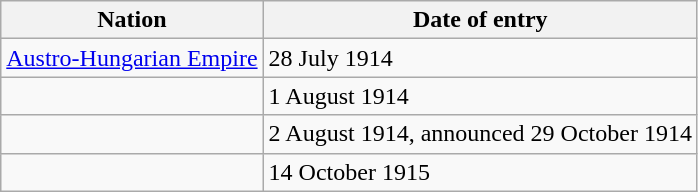<table class="wikitable nowrap">
<tr>
<th>Nation</th>
<th>Date of entry</th>
</tr>
<tr>
<td> <a href='#'>Austro-Hungarian Empire</a></td>
<td>28 July 1914</td>
</tr>
<tr>
<td></td>
<td>1 August 1914</td>
</tr>
<tr>
<td></td>
<td>2 August 1914, announced 29 October 1914</td>
</tr>
<tr>
<td></td>
<td>14 October 1915</td>
</tr>
</table>
